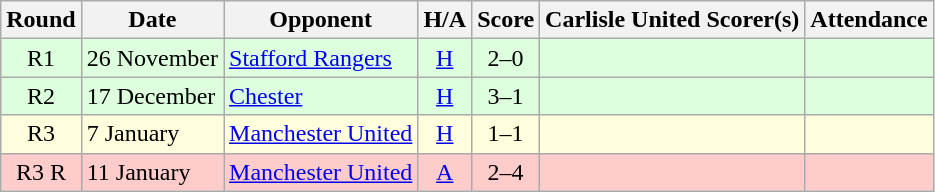<table class="wikitable" style="text-align:center">
<tr>
<th>Round</th>
<th>Date</th>
<th>Opponent</th>
<th>H/A</th>
<th>Score</th>
<th>Carlisle United Scorer(s)</th>
<th>Attendance</th>
</tr>
<tr bgcolor=#ddffdd>
<td>R1</td>
<td align=left>26 November</td>
<td align=left><a href='#'>Stafford Rangers</a></td>
<td><a href='#'>H</a></td>
<td>2–0</td>
<td align=left></td>
<td></td>
</tr>
<tr bgcolor=#ddffdd>
<td>R2</td>
<td align=left>17 December</td>
<td align=left><a href='#'>Chester</a></td>
<td><a href='#'>H</a></td>
<td>3–1</td>
<td align=left></td>
<td></td>
</tr>
<tr bgcolor=#ffffdd>
<td>R3</td>
<td align=left>7 January</td>
<td align=left><a href='#'>Manchester United</a></td>
<td><a href='#'>H</a></td>
<td>1–1</td>
<td align=left></td>
<td></td>
</tr>
<tr bgcolor=#FFCCCC>
<td>R3 R</td>
<td align=left>11 January</td>
<td align=left><a href='#'>Manchester United</a></td>
<td><a href='#'>A</a></td>
<td>2–4</td>
<td align=left></td>
<td></td>
</tr>
</table>
